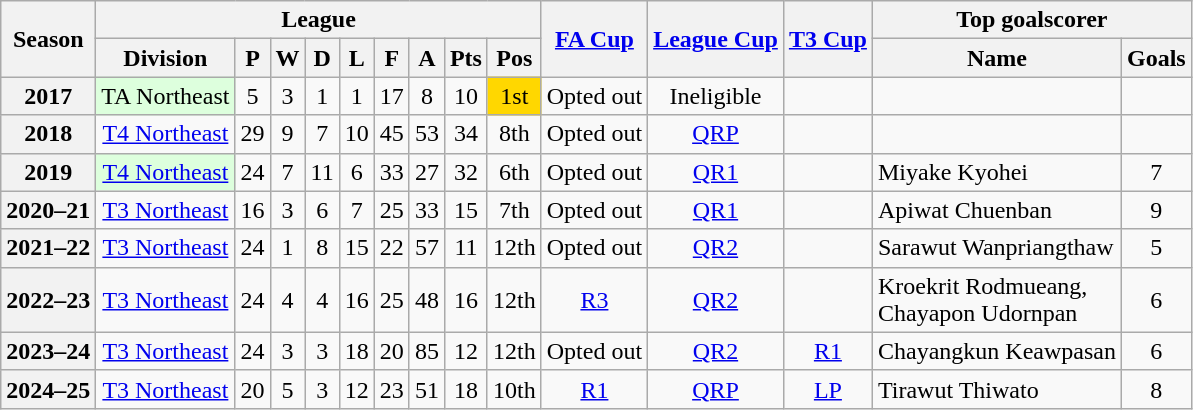<table class="wikitable" style="text-align: center">
<tr>
<th rowspan=2>Season</th>
<th colspan=9>League</th>
<th rowspan=2><a href='#'>FA Cup</a></th>
<th rowspan=2><a href='#'>League Cup</a></th>
<th rowspan=2><a href='#'>T3 Cup</a></th>
<th colspan=2>Top goalscorer</th>
</tr>
<tr>
<th>Division</th>
<th>P</th>
<th>W</th>
<th>D</th>
<th>L</th>
<th>F</th>
<th>A</th>
<th>Pts</th>
<th>Pos</th>
<th>Name</th>
<th>Goals</th>
</tr>
<tr>
<th>2017</th>
<td bgcolor="#DDFFDD">TA Northeast</td>
<td>5</td>
<td>3</td>
<td>1</td>
<td>1</td>
<td>17</td>
<td>8</td>
<td>10</td>
<td bgcolor=gold>1st</td>
<td>Opted out</td>
<td>Ineligible</td>
<td></td>
<td></td>
<td></td>
</tr>
<tr>
<th>2018</th>
<td><a href='#'>T4 Northeast</a></td>
<td>29</td>
<td>9</td>
<td>7</td>
<td>10</td>
<td>45</td>
<td>53</td>
<td>34</td>
<td>8th</td>
<td>Opted out</td>
<td><a href='#'>QRP</a></td>
<td></td>
<td></td>
<td></td>
</tr>
<tr>
<th>2019</th>
<td bgcolor="#DDFFDD"><a href='#'>T4 Northeast</a></td>
<td>24</td>
<td>7</td>
<td>11</td>
<td>6</td>
<td>33</td>
<td>27</td>
<td>32</td>
<td>6th</td>
<td>Opted out</td>
<td><a href='#'>QR1</a></td>
<td></td>
<td align="left"> Miyake Kyohei</td>
<td>7</td>
</tr>
<tr>
<th>2020–21</th>
<td><a href='#'>T3 Northeast</a></td>
<td>16</td>
<td>3</td>
<td>6</td>
<td>7</td>
<td>25</td>
<td>33</td>
<td>15</td>
<td>7th</td>
<td>Opted out</td>
<td><a href='#'>QR1</a></td>
<td></td>
<td align="left"> Apiwat Chuenban</td>
<td>9</td>
</tr>
<tr>
<th>2021–22</th>
<td><a href='#'>T3 Northeast</a></td>
<td>24</td>
<td>1</td>
<td>8</td>
<td>15</td>
<td>22</td>
<td>57</td>
<td>11</td>
<td>12th</td>
<td>Opted out</td>
<td><a href='#'>QR2</a></td>
<td></td>
<td align="left"> Sarawut Wanpriangthaw</td>
<td>5</td>
</tr>
<tr>
<th>2022–23</th>
<td><a href='#'>T3 Northeast</a></td>
<td>24</td>
<td>4</td>
<td>4</td>
<td>16</td>
<td>25</td>
<td>48</td>
<td>16</td>
<td>12th</td>
<td><a href='#'>R3</a></td>
<td><a href='#'>QR2</a></td>
<td></td>
<td align="left"> Kroekrit Rodmueang,<br> Chayapon Udornpan</td>
<td>6</td>
</tr>
<tr>
<th>2023–24</th>
<td><a href='#'>T3 Northeast</a></td>
<td>24</td>
<td>3</td>
<td>3</td>
<td>18</td>
<td>20</td>
<td>85</td>
<td>12</td>
<td>12th</td>
<td>Opted out</td>
<td><a href='#'>QR2</a></td>
<td><a href='#'>R1</a></td>
<td align="left"> Chayangkun Keawpasan</td>
<td>6</td>
</tr>
<tr>
<th>2024–25</th>
<td><a href='#'>T3 Northeast</a></td>
<td>20</td>
<td>5</td>
<td>3</td>
<td>12</td>
<td>23</td>
<td>51</td>
<td>18</td>
<td>10th</td>
<td><a href='#'>R1</a></td>
<td><a href='#'>QRP</a></td>
<td><a href='#'>LP</a></td>
<td align="left"> Tirawut Thiwato</td>
<td>8</td>
</tr>
</table>
